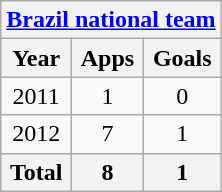<table class="wikitable" style="text-align:center">
<tr>
<th colspan=3><a href='#'>Brazil national team</a></th>
</tr>
<tr>
<th>Year</th>
<th>Apps</th>
<th>Goals</th>
</tr>
<tr>
<td>2011</td>
<td>1</td>
<td>0</td>
</tr>
<tr>
<td>2012</td>
<td>7</td>
<td>1</td>
</tr>
<tr>
<th>Total</th>
<th>8</th>
<th>1</th>
</tr>
</table>
